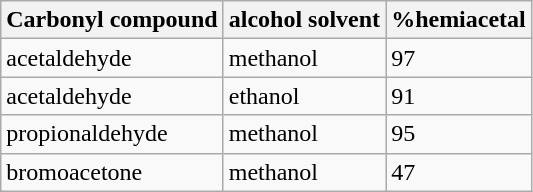<table class="wikitable"|center|>
<tr>
<th>Carbonyl compound</th>
<th>alcohol solvent</th>
<th>%hemiacetal</th>
</tr>
<tr>
<td>acetaldehyde</td>
<td>methanol</td>
<td>97</td>
</tr>
<tr>
<td>acetaldehyde</td>
<td>ethanol</td>
<td>91</td>
</tr>
<tr>
<td>propionaldehyde</td>
<td>methanol</td>
<td>95</td>
</tr>
<tr>
<td>bromoacetone</td>
<td>methanol</td>
<td>47</td>
</tr>
</table>
